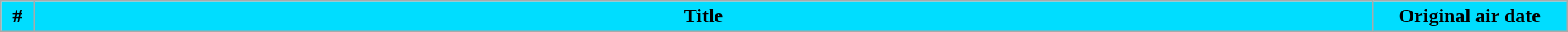<table class="wikitable plainrowheaders" style="width:100%; margin:auto; background:#FFFFFF;">
<tr>
<th style="background-color:#00DDFF;" width="20">#</th>
<th style="background-color:#00DDFF;">Title</th>
<th style="background-color:#00DDFF;" width="150">Original air date<br>
















































</th>
</tr>
</table>
